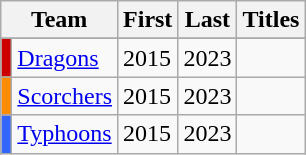<table class="wikitable sortable plainrowheaders" style="text-align:center;">
<tr>
<th scope="col" colspan="2">Team</th>
<th scope="col">First</th>
<th scope="col">Last</th>
<th scope="col">Titles</th>
</tr>
<tr bgcolor="#efefef">
</tr>
<tr align="left">
<td style="background:#C00"></td>
<td><a href='#'>Dragons</a></td>
<td>2015</td>
<td>2023</td>
<td></td>
</tr>
<tr align="left">
<td style="background:#FF8C00"></td>
<td><a href='#'>Scorchers</a></td>
<td>2015</td>
<td>2023</td>
<td></td>
</tr>
<tr align="left">
<td style="background:#36F"></td>
<td><a href='#'>Typhoons</a></td>
<td>2015</td>
<td>2023</td>
<td></td>
</tr>
</table>
